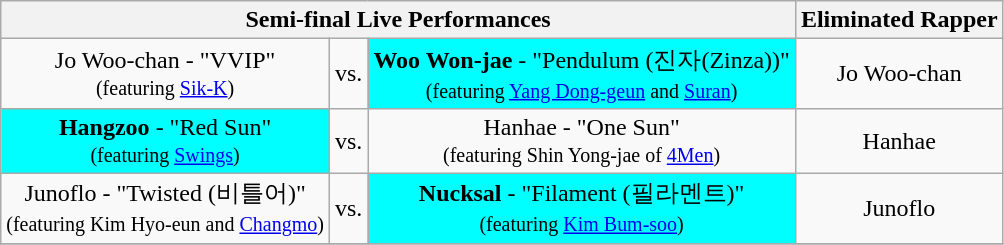<table class="wikitable" border="2" style="text-align:center">
<tr>
<th colspan="3">Semi-final Live Performances</th>
<th>Eliminated Rapper</th>
</tr>
<tr>
<td>Jo Woo-chan - "VVIP" <br><small> (featuring <a href='#'>Sik-K</a>)</small></td>
<td>vs.</td>
<td style="background:aqua"><strong>Woo Won-jae</strong> - "Pendulum (진자(Zinza))"<br><small> (featuring <a href='#'>Yang Dong-geun</a> and <a href='#'>Suran</a>)</small></td>
<td>Jo Woo-chan</td>
</tr>
<tr>
<td style="background:aqua"><strong>Hangzoo</strong> - "Red Sun"<br><small> (featuring <a href='#'>Swings</a>)</small></td>
<td>vs.</td>
<td>Hanhae - "One Sun"<br><small> (featuring Shin Yong-jae of <a href='#'>4Men</a>)</small></td>
<td>Hanhae</td>
</tr>
<tr>
<td>Junoflo - "Twisted (비틀어)"<br><small> (featuring Kim Hyo-eun and <a href='#'>Changmo</a>)</small></td>
<td>vs.</td>
<td style="background:aqua"><strong>Nucksal</strong> - "Filament (필라멘트)"<br><small> (featuring <a href='#'>Kim Bum-soo</a>)</small></td>
<td>Junoflo</td>
</tr>
<tr>
</tr>
</table>
